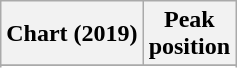<table class="wikitable sortable plainrowheaders" style="text-align:center">
<tr>
<th scope="col">Chart (2019)</th>
<th scope="col">Peak<br>position</th>
</tr>
<tr>
</tr>
<tr>
</tr>
</table>
